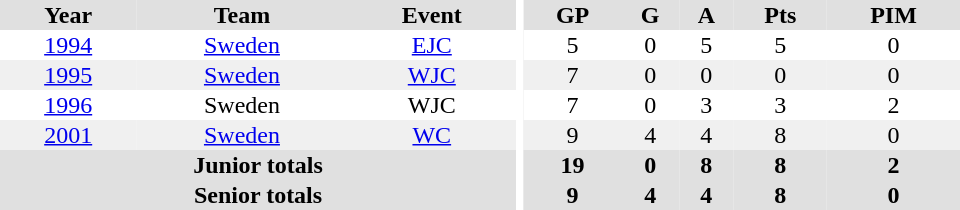<table border="0" cellpadding="1" cellspacing="0" ID="Table3" style="text-align:center; width:40em">
<tr ALIGN="center" bgcolor="#e0e0e0">
<th>Year</th>
<th>Team</th>
<th>Event</th>
<th rowspan="99" bgcolor="#ffffff"></th>
<th>GP</th>
<th>G</th>
<th>A</th>
<th>Pts</th>
<th>PIM</th>
</tr>
<tr>
<td><a href='#'>1994</a></td>
<td><a href='#'>Sweden</a></td>
<td><a href='#'>EJC</a></td>
<td>5</td>
<td>0</td>
<td>5</td>
<td>5</td>
<td>0</td>
</tr>
<tr bgcolor="#f0f0f0">
<td><a href='#'>1995</a></td>
<td><a href='#'>Sweden</a></td>
<td><a href='#'>WJC</a></td>
<td>7</td>
<td>0</td>
<td>0</td>
<td>0</td>
<td>0</td>
</tr>
<tr>
<td><a href='#'>1996</a></td>
<td>Sweden</td>
<td>WJC</td>
<td>7</td>
<td>0</td>
<td>3</td>
<td>3</td>
<td>2</td>
</tr>
<tr bgcolor="#f0f0f0">
<td><a href='#'>2001</a></td>
<td><a href='#'>Sweden</a></td>
<td><a href='#'>WC</a></td>
<td>9</td>
<td>4</td>
<td>4</td>
<td>8</td>
<td>0</td>
</tr>
<tr bgcolor="#e0e0e0">
<th colspan="3">Junior totals</th>
<th>19</th>
<th>0</th>
<th>8</th>
<th>8</th>
<th>2</th>
</tr>
<tr bgcolor="#e0e0e0">
<th colspan="3">Senior totals</th>
<th>9</th>
<th>4</th>
<th>4</th>
<th>8</th>
<th>0</th>
</tr>
</table>
